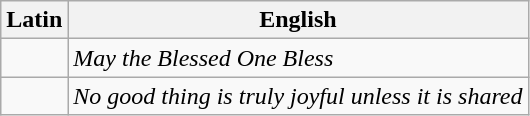<table class="wikitable">
<tr>
<th>Latin</th>
<th>English</th>
</tr>
<tr>
<td></td>
<td><em>May the Blessed One Bless</em></td>
</tr>
<tr>
<td></td>
<td><em>No good thing is truly joyful unless it is shared</em></td>
</tr>
</table>
